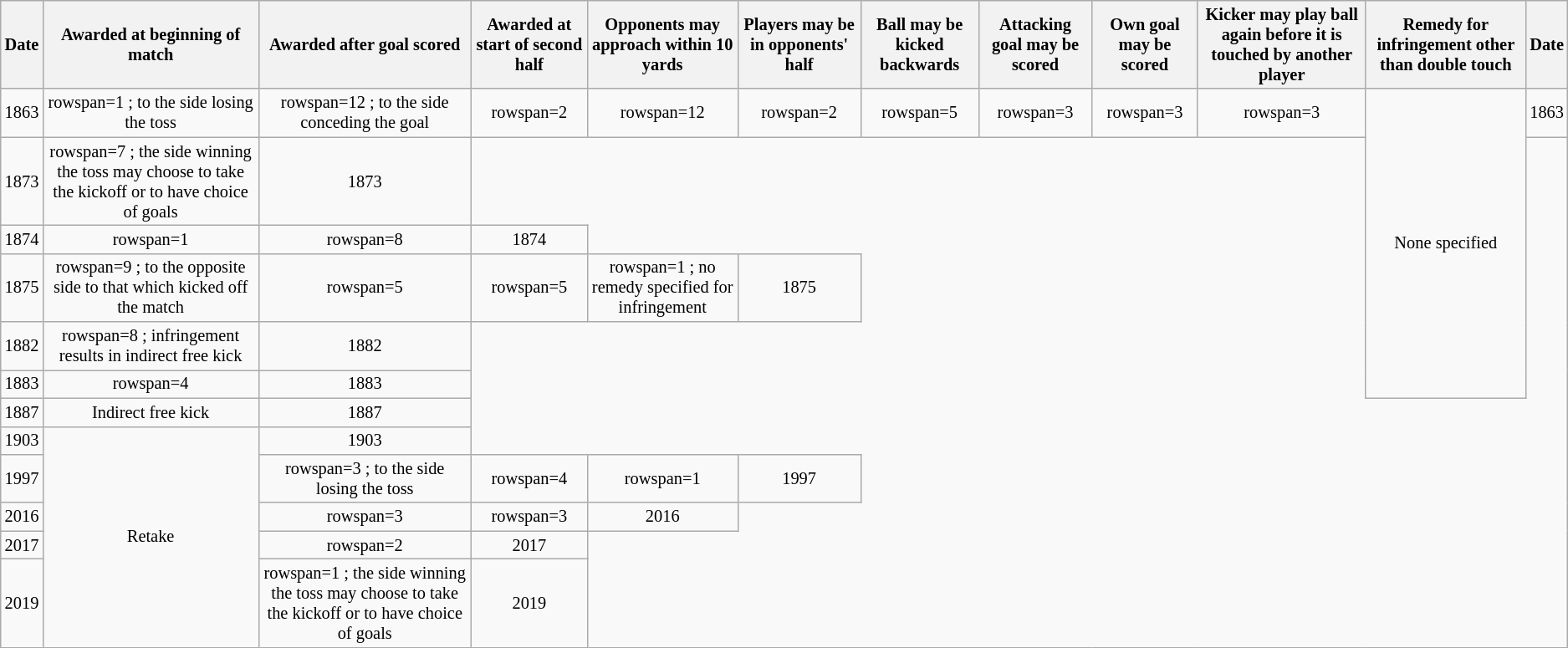<table class="wikitable sortable" style="text-align: center; font-size: 85%; width: auto; table-layout: fixed;">
<tr>
<th>Date</th>
<th>Awarded at beginning of match</th>
<th>Awarded after goal scored</th>
<th>Awarded at start of second half</th>
<th>Opponents may approach within 10 yards</th>
<th>Players may be in opponents' half</th>
<th>Ball may be kicked backwards</th>
<th>Attacking goal may be scored</th>
<th>Own goal may be scored</th>
<th>Kicker may play ball again before it is touched by another player</th>
<th>Remedy for infringement other than double touch</th>
<th>Date</th>
</tr>
<tr>
<td>1863</td>
<td>rowspan=1 ; to the side losing the toss</td>
<td>rowspan=12 ; to the side conceding the goal</td>
<td>rowspan=2 </td>
<td>rowspan=12 </td>
<td>rowspan=2 </td>
<td>rowspan=5 </td>
<td>rowspan=3 </td>
<td>rowspan=3 </td>
<td>rowspan=3 </td>
<td rowspan=6>None specified </td>
<td>1863</td>
</tr>
<tr>
<td>1873</td>
<td>rowspan=7 ; the side winning the toss may choose to take the kickoff or to have choice of goals</td>
<td>1873</td>
</tr>
<tr>
<td>1874</td>
<td>rowspan=1 </td>
<td>rowspan=8  </td>
<td>1874</td>
</tr>
<tr>
<td>1875</td>
<td>rowspan=9 ; to the opposite side to that which kicked off the match</td>
<td>rowspan=5 </td>
<td>rowspan=5 </td>
<td>rowspan=1 ; no remedy specified for infringement</td>
<td>1875</td>
</tr>
<tr>
<td>1882</td>
<td>rowspan=8 ; infringement results in indirect free kick</td>
<td>1882</td>
</tr>
<tr>
<td>1883</td>
<td>rowspan=4 </td>
<td>1883</td>
</tr>
<tr>
<td>1887</td>
<td rowspan=1>Indirect free kick </td>
<td>1887</td>
</tr>
<tr>
<td>1903</td>
<td rowspan=5>Retake </td>
<td>1903</td>
</tr>
<tr>
<td>1997</td>
<td>rowspan=3 ; to the side losing the toss</td>
<td>rowspan=4 </td>
<td>rowspan=1 </td>
<td>1997</td>
</tr>
<tr>
<td>2016</td>
<td>rowspan=3 </td>
<td>rowspan=3 </td>
<td>2016</td>
</tr>
<tr>
<td>2017</td>
<td>rowspan=2  </td>
<td>2017</td>
</tr>
<tr>
<td>2019</td>
<td>rowspan=1 ; the side winning the toss may choose to take the kickoff or to have choice of goals</td>
<td>2019</td>
</tr>
</table>
